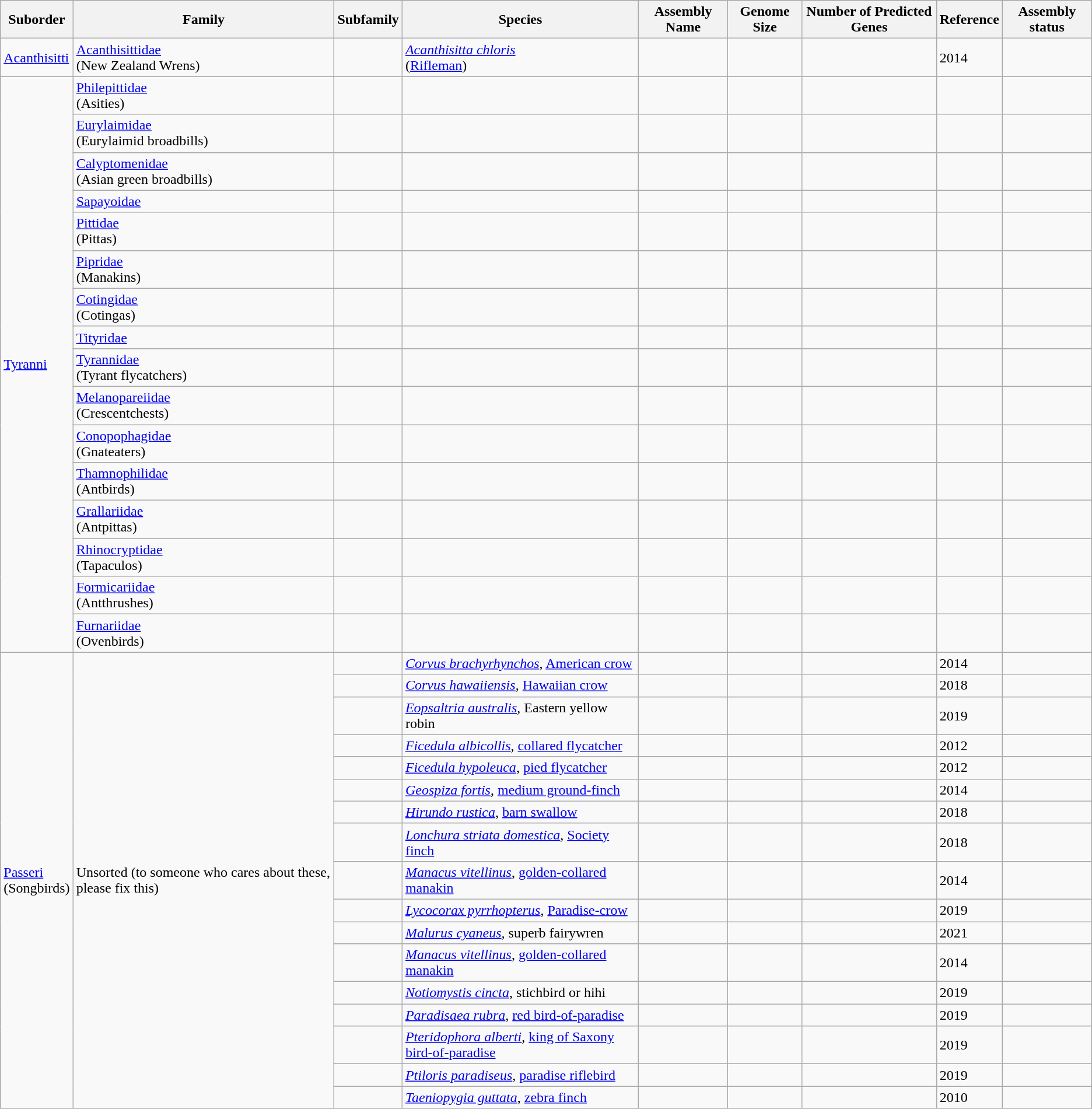<table class="wikitable sortable">
<tr>
<th>Suborder</th>
<th>Family</th>
<th>Subfamily</th>
<th>Species</th>
<th>Assembly Name</th>
<th>Genome Size</th>
<th>Number of Predicted Genes</th>
<th>Reference</th>
<th>Assembly status</th>
</tr>
<tr>
<td><a href='#'>Acanthisitti</a></td>
<td><a href='#'>Acanthisittidae</a><br>(New Zealand Wrens)</td>
<td></td>
<td><em><a href='#'>Acanthisitta chloris</a></em><br>(<a href='#'>Rifleman</a>)</td>
<td></td>
<td></td>
<td></td>
<td>2014</td>
<td></td>
</tr>
<tr>
<td rowspan="16"><a href='#'>Tyranni</a></td>
<td><a href='#'>Philepittidae</a><br>(Asities)</td>
<td></td>
<td></td>
<td></td>
<td></td>
<td></td>
<td></td>
<td></td>
</tr>
<tr>
<td><a href='#'>Eurylaimidae</a><br>(Eurylaimid broadbills)</td>
<td></td>
<td></td>
<td></td>
<td></td>
<td></td>
<td></td>
<td></td>
</tr>
<tr>
<td><a href='#'>Calyptomenidae</a><br>(Asian green broadbills)</td>
<td></td>
<td></td>
<td></td>
<td></td>
<td></td>
<td></td>
<td></td>
</tr>
<tr>
<td><a href='#'>Sapayoidae</a></td>
<td></td>
<td></td>
<td></td>
<td></td>
<td></td>
<td></td>
<td></td>
</tr>
<tr>
<td><a href='#'>Pittidae</a><br>(Pittas)</td>
<td></td>
<td></td>
<td></td>
<td></td>
<td></td>
<td></td>
<td></td>
</tr>
<tr>
<td><a href='#'>Pipridae</a><br>(Manakins)</td>
<td></td>
<td></td>
<td></td>
<td></td>
<td></td>
<td></td>
<td></td>
</tr>
<tr>
<td><a href='#'>Cotingidae</a><br>(Cotingas)</td>
<td></td>
<td></td>
<td></td>
<td></td>
<td></td>
<td></td>
<td></td>
</tr>
<tr>
<td><a href='#'>Tityridae</a></td>
<td></td>
<td></td>
<td></td>
<td></td>
<td></td>
<td></td>
<td></td>
</tr>
<tr>
<td><a href='#'>Tyrannidae</a><br>(Tyrant flycatchers)</td>
<td></td>
<td></td>
<td></td>
<td></td>
<td></td>
<td></td>
<td></td>
</tr>
<tr>
<td><a href='#'>Melanopareiidae</a><br>(Crescentchests)</td>
<td></td>
<td></td>
<td></td>
<td></td>
<td></td>
<td></td>
<td></td>
</tr>
<tr>
<td><a href='#'>Conopophagidae</a><br>(Gnateaters)</td>
<td></td>
<td></td>
<td></td>
<td></td>
<td></td>
<td></td>
<td></td>
</tr>
<tr>
<td><a href='#'>Thamnophilidae</a><br>(Antbirds)</td>
<td></td>
<td></td>
<td></td>
<td></td>
<td></td>
<td></td>
<td></td>
</tr>
<tr>
<td><a href='#'>Grallariidae</a><br>(Antpittas)</td>
<td></td>
<td></td>
<td></td>
<td></td>
<td></td>
<td></td>
<td></td>
</tr>
<tr>
<td><a href='#'>Rhinocryptidae</a><br>(Tapaculos)</td>
<td></td>
<td></td>
<td></td>
<td></td>
<td></td>
<td></td>
<td></td>
</tr>
<tr>
<td><a href='#'>Formicariidae</a><br>(Antthrushes)</td>
<td></td>
<td></td>
<td></td>
<td></td>
<td></td>
<td></td>
<td></td>
</tr>
<tr>
<td><a href='#'>Furnariidae</a><br>(Ovenbirds)</td>
<td></td>
<td></td>
<td></td>
<td></td>
<td></td>
<td></td>
<td></td>
</tr>
<tr>
<td rowspan="17"><a href='#'>Passeri</a><br>(Songbirds)</td>
<td rowspan="17">Unsorted (to someone who cares about these, please fix this)</td>
<td></td>
<td><em><a href='#'>Corvus brachyrhynchos</a></em>, <a href='#'>American crow</a></td>
<td></td>
<td></td>
<td></td>
<td>2014</td>
<td></td>
</tr>
<tr>
<td></td>
<td><em><a href='#'>Corvus hawaiiensis</a></em>, <a href='#'>Hawaiian crow</a></td>
<td></td>
<td></td>
<td></td>
<td>2018</td>
<td></td>
</tr>
<tr>
<td></td>
<td><em><a href='#'>Eopsaltria australis</a></em>, Eastern yellow robin</td>
<td></td>
<td></td>
<td></td>
<td>2019</td>
<td></td>
</tr>
<tr>
<td></td>
<td><em><a href='#'>Ficedula albicollis</a></em>, <a href='#'>collared flycatcher</a></td>
<td></td>
<td></td>
<td></td>
<td>2012</td>
<td></td>
</tr>
<tr>
<td></td>
<td><em><a href='#'>Ficedula hypoleuca</a></em>, <a href='#'>pied flycatcher</a></td>
<td></td>
<td></td>
<td></td>
<td>2012</td>
<td></td>
</tr>
<tr>
<td></td>
<td><em><a href='#'>Geospiza fortis</a></em>, <a href='#'>medium ground-finch</a></td>
<td></td>
<td></td>
<td></td>
<td>2014</td>
<td></td>
</tr>
<tr>
<td></td>
<td><em><a href='#'>Hirundo rustica</a></em>, <a href='#'>barn swallow</a></td>
<td></td>
<td></td>
<td></td>
<td>2018</td>
<td></td>
</tr>
<tr>
<td></td>
<td><em><a href='#'>Lonchura striata domestica</a></em>, <a href='#'>Society finch</a></td>
<td></td>
<td></td>
<td></td>
<td>2018</td>
<td></td>
</tr>
<tr>
<td></td>
<td><em><a href='#'>Manacus vitellinus</a></em>, <a href='#'>golden-collared manakin</a></td>
<td></td>
<td></td>
<td></td>
<td>2014</td>
<td></td>
</tr>
<tr>
<td></td>
<td><em><a href='#'>Lycocorax pyrrhopterus</a></em>, <a href='#'>Paradise-crow</a></td>
<td></td>
<td></td>
<td></td>
<td>2019</td>
<td></td>
</tr>
<tr>
<td></td>
<td><em><a href='#'>Malurus cyaneus</a>,</em> superb fairywren</td>
<td></td>
<td></td>
<td></td>
<td>2021</td>
<td></td>
</tr>
<tr>
<td></td>
<td><em><a href='#'>Manacus vitellinus</a></em>, <a href='#'>golden-collared manakin</a></td>
<td></td>
<td></td>
<td></td>
<td>2014</td>
<td></td>
</tr>
<tr>
<td></td>
<td><em><a href='#'>Notiomystis cincta</a></em>, stichbird or hihi</td>
<td></td>
<td></td>
<td></td>
<td>2019</td>
<td></td>
</tr>
<tr>
<td></td>
<td><em><a href='#'>Paradisaea rubra</a></em>, <a href='#'>red bird-of-paradise</a></td>
<td></td>
<td></td>
<td></td>
<td>2019</td>
<td></td>
</tr>
<tr>
<td></td>
<td><em><a href='#'>Pteridophora alberti</a></em>, <a href='#'>king of Saxony bird-of-paradise</a></td>
<td></td>
<td></td>
<td></td>
<td>2019</td>
<td></td>
</tr>
<tr>
<td></td>
<td><em><a href='#'>Ptiloris paradiseus</a></em>, <a href='#'>paradise riflebird</a></td>
<td></td>
<td></td>
<td></td>
<td>2019</td>
<td></td>
</tr>
<tr>
<td></td>
<td><em><a href='#'>Taeniopygia guttata</a></em>, <a href='#'>zebra finch</a></td>
<td></td>
<td></td>
<td></td>
<td>2010</td>
<td></td>
</tr>
</table>
